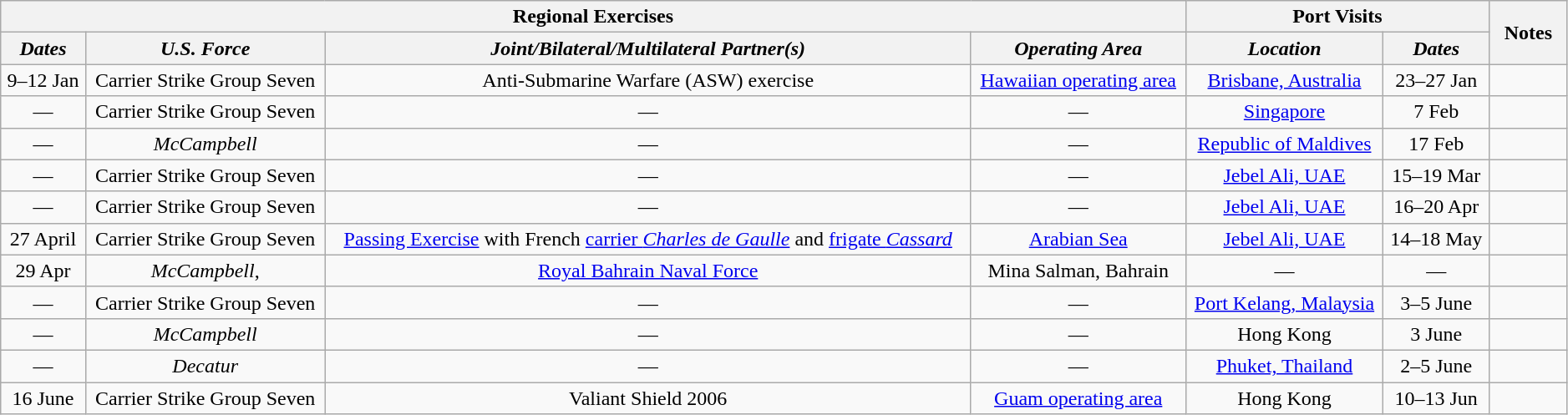<table class="wikitable"  style="text-align:center; width:99%;">
<tr>
<th colspan="4" style="text-align:center;">Regional Exercises</th>
<th colspan="2" style="text-align:center;">Port Visits</th>
<th rowspan="2" style="width:5%;">Notes</th>
</tr>
<tr>
<th style="text-align:center;"><em>Dates</em></th>
<th style="text-align:center;"><em>U.S. Force</em></th>
<th style="text-align:center;"><em>Joint/Bilateral/Multilateral Partner(s)</em></th>
<th style="text-align:center;"><em>Operating Area</em></th>
<th style="text-align:center;"><em>Location</em></th>
<th style="text-align:center;"><em>Dates</em></th>
</tr>
<tr>
<td>9–12 Jan</td>
<td>Carrier Strike Group Seven</td>
<td>Anti-Submarine Warfare (ASW) exercise</td>
<td><a href='#'>Hawaiian operating area</a></td>
<td><a href='#'>Brisbane, Australia</a></td>
<td>23–27 Jan</td>
<td></td>
</tr>
<tr>
<td>—</td>
<td>Carrier Strike Group Seven</td>
<td>—</td>
<td>—</td>
<td><a href='#'>Singapore</a></td>
<td>7 Feb</td>
<td></td>
</tr>
<tr>
<td>—</td>
<td><em>McCampbell</em></td>
<td>—</td>
<td>—</td>
<td><a href='#'>Republic of Maldives</a></td>
<td>17 Feb</td>
<td></td>
</tr>
<tr>
<td>—</td>
<td>Carrier Strike Group Seven</td>
<td>—</td>
<td>—</td>
<td><a href='#'>Jebel Ali, UAE</a></td>
<td>15–19 Mar</td>
<td></td>
</tr>
<tr>
<td>—</td>
<td>Carrier Strike Group Seven</td>
<td>—</td>
<td>—</td>
<td><a href='#'>Jebel Ali, UAE</a></td>
<td>16–20 Apr</td>
<td></td>
</tr>
<tr>
<td>27 April</td>
<td>Carrier Strike Group Seven</td>
<td><a href='#'>Passing Exercise</a> with French <a href='#'>carrier <em>Charles de Gaulle</em></a> and <a href='#'>frigate <em>Cassard</em></a></td>
<td><a href='#'>Arabian Sea</a></td>
<td><a href='#'>Jebel Ali, UAE</a></td>
<td>14–18 May</td>
<td></td>
</tr>
<tr>
<td>29 Apr</td>
<td><em>McCampbell</em>, </td>
<td><a href='#'>Royal Bahrain Naval Force</a></td>
<td>Mina Salman, Bahrain</td>
<td>—</td>
<td>—</td>
<td></td>
</tr>
<tr>
<td>—</td>
<td>Carrier Strike Group Seven</td>
<td>—</td>
<td>—</td>
<td><a href='#'>Port Kelang, Malaysia</a></td>
<td>3–5 June</td>
<td></td>
</tr>
<tr>
<td>—</td>
<td><em>McCampbell</em></td>
<td>—</td>
<td>—</td>
<td>Hong Kong</td>
<td>3 June</td>
<td></td>
</tr>
<tr>
<td>—</td>
<td><em>Decatur</em></td>
<td>—</td>
<td>—</td>
<td><a href='#'>Phuket, Thailand</a></td>
<td>2–5 June</td>
<td></td>
</tr>
<tr>
<td>16 June</td>
<td>Carrier Strike Group Seven</td>
<td>Valiant Shield 2006</td>
<td><a href='#'>Guam operating area</a></td>
<td>Hong Kong</td>
<td>10–13 Jun</td>
<td></td>
</tr>
</table>
